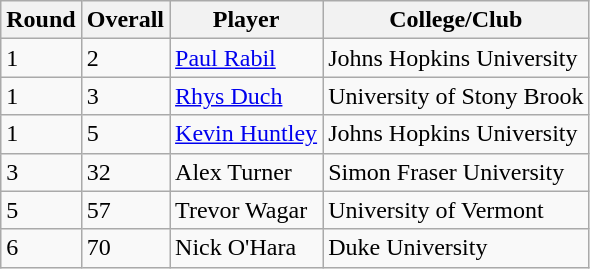<table class="wikitable">
<tr>
<th>Round</th>
<th>Overall</th>
<th>Player</th>
<th>College/Club</th>
</tr>
<tr>
<td>1</td>
<td>2</td>
<td><a href='#'>Paul Rabil</a></td>
<td>Johns Hopkins University</td>
</tr>
<tr>
<td>1</td>
<td>3</td>
<td><a href='#'>Rhys Duch</a></td>
<td>University of Stony Brook</td>
</tr>
<tr>
<td>1</td>
<td>5</td>
<td><a href='#'>Kevin Huntley</a></td>
<td>Johns Hopkins University</td>
</tr>
<tr>
<td>3</td>
<td>32</td>
<td>Alex Turner</td>
<td>Simon Fraser University</td>
</tr>
<tr>
<td>5</td>
<td>57</td>
<td>Trevor Wagar</td>
<td>University of Vermont</td>
</tr>
<tr>
<td>6</td>
<td>70</td>
<td>Nick O'Hara</td>
<td>Duke University</td>
</tr>
</table>
